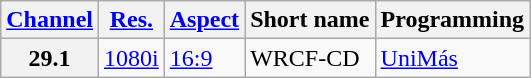<table class="wikitable">
<tr>
<th scope = "col"><a href='#'>Channel</a></th>
<th scope = "col"><a href='#'>Res.</a></th>
<th scope = "col"><a href='#'>Aspect</a></th>
<th scope = "col">Short name</th>
<th scope = "col">Programming</th>
</tr>
<tr>
<th scope = "row">29.1</th>
<td><a href='#'>1080i</a></td>
<td><a href='#'>16:9</a></td>
<td>WRCF-CD</td>
<td><a href='#'>UniMás</a></td>
</tr>
</table>
